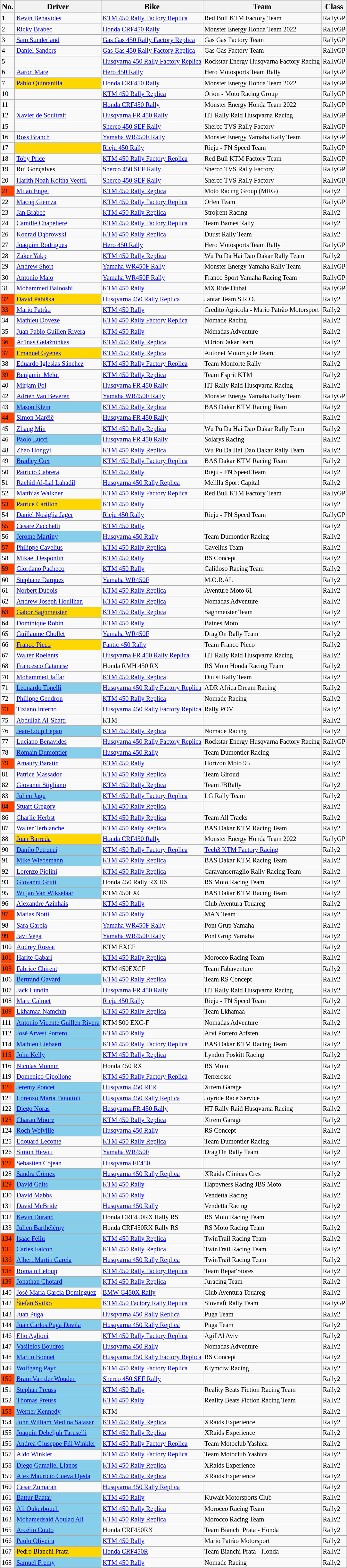<table class="wikitable sortable" style="font-size:85%;">
<tr>
<th><big>No.</big></th>
<th><big>Driver</big></th>
<th><big>Bike</big></th>
<th><big>Team</big></th>
<th><big>Class</big></th>
</tr>
<tr>
<td>1</td>
<td> <a href='#'>Kevin Benavides</a></td>
<td><a href='#'>KTM 450 Rally Factory Replica</a></td>
<td>Red Bull KTM Factory Team</td>
<td>RallyGP</td>
</tr>
<tr>
<td>2</td>
<td> <a href='#'>Ricky Brabec</a></td>
<td><a href='#'>Honda CRF450 Rally</a></td>
<td>Monster Energy Honda Team 2022</td>
<td>RallyGP</td>
</tr>
<tr>
<td>3</td>
<td> <a href='#'>Sam Sunderland</a></td>
<td><a href='#'>Gas Gas 450 Rally Factory Replica</a></td>
<td>Gas Gas Factory Team</td>
<td>RallyGP</td>
</tr>
<tr>
<td>4</td>
<td> <a href='#'>Daniel Sanders</a></td>
<td><a href='#'>Gas Gas 450 Rally Factory Replica</a></td>
<td>Gas Gas Factory Team</td>
<td>RallyGP</td>
</tr>
<tr>
<td>5</td>
<td> </td>
<td><a href='#'>Husqvarna 450 Rally Factory Replica</a></td>
<td>Rockstar Energy Husqvarna Factory Racing</td>
<td>RallyGP</td>
</tr>
<tr>
<td>6</td>
<td> <a href='#'>Aaron Mare</a></td>
<td><a href='#'>Hero 450 Rally</a></td>
<td>Hero Motosports Team Rally</td>
<td>RallyGP</td>
</tr>
<tr>
<td>7</td>
<td style="background:gold;"> <a href='#'>Pablo Quintanilla</a></td>
<td><a href='#'>Honda CRF450 Rally</a></td>
<td>Monster Energy Honda Team 2022</td>
<td>RallyGP</td>
</tr>
<tr>
<td>10</td>
<td> </td>
<td><a href='#'>KTM 450 Rally Replica</a></td>
<td>Orion - Moto Racing Group</td>
<td>RallyGP</td>
</tr>
<tr>
<td>11</td>
<td> </td>
<td><a href='#'>Honda CRF450 Rally</a></td>
<td>Monster Energy Honda Team 2022</td>
<td>RallyGP</td>
</tr>
<tr>
<td>12</td>
<td> <a href='#'>Xavier de Soultrait</a></td>
<td><a href='#'>Husqvarna FR 450 Rally</a></td>
<td>HT Rally Raid Husqvarna Racing</td>
<td>RallyGP</td>
</tr>
<tr>
<td>15</td>
<td> </td>
<td><a href='#'>Sherco 450 SEF Rally</a></td>
<td>Sherco TVS Rally Factory</td>
<td>RallyGP</td>
</tr>
<tr>
<td>16</td>
<td> <a href='#'>Ross Branch</a></td>
<td><a href='#'>Yamaha WR450F Rally</a></td>
<td>Monster Energy Yamaha Rally Team</td>
<td>RallyGP</td>
</tr>
<tr>
<td>17</td>
<td style="background:gold;"> </td>
<td><a href='#'>Rieju 450 Rally</a></td>
<td>Rieju - FN Speed Team</td>
<td>RallyGP</td>
</tr>
<tr>
<td>18</td>
<td> <a href='#'>Toby Price</a></td>
<td><a href='#'>KTM 450 Rally Factory Replica</a></td>
<td>Red Bull KTM Factory Team</td>
<td>RallyGP</td>
</tr>
<tr>
<td>19</td>
<td> Rui Gonçalves</td>
<td><a href='#'>Sherco 450 SEF Rally</a></td>
<td>Sherco TVS Rally Factory</td>
<td>RallyGP</td>
</tr>
<tr>
<td>20</td>
<td> <a href='#'>Harith Noah Koitha Veettil</a></td>
<td><a href='#'>Sherco 450 SEF Rally</a></td>
<td>Sherco TVS Rally Factory</td>
<td>RallyGP</td>
</tr>
<tr>
<td style="background:orangered;">21</td>
<td> <a href='#'>Milan Engel</a></td>
<td><a href='#'>KTM 450 Rally Replica</a></td>
<td>Moto Racing Group (MRG)</td>
<td>Rally2</td>
</tr>
<tr>
<td>22</td>
<td> <a href='#'>Maciej Giemza</a></td>
<td><a href='#'>KTM 450 Rally Factory Replica</a></td>
<td>Orlen Team</td>
<td>RallyGP</td>
</tr>
<tr>
<td>23</td>
<td> <a href='#'>Jan Brabec</a></td>
<td><a href='#'>KTM 450 Rally Replica</a></td>
<td>Strojrent Racing</td>
<td>Rally2</td>
</tr>
<tr>
<td>24</td>
<td> <a href='#'>Camille Chapeliere</a></td>
<td><a href='#'>KTM 450 Rally Factory Replica</a></td>
<td>Team Baïnes Rally</td>
<td>Rally2</td>
</tr>
<tr>
<td>26</td>
<td> <a href='#'>Konrad Dąbrowski</a></td>
<td><a href='#'>KTM 450 Rally Replica</a></td>
<td>Duust Rally Team</td>
<td>Rally2</td>
</tr>
<tr>
<td>27</td>
<td> <a href='#'>Joaquim Rodrigues</a></td>
<td><a href='#'>Hero 450 Rally</a></td>
<td>Hero Motosports Team Rally</td>
<td>RallyGP</td>
</tr>
<tr>
<td>28</td>
<td> <a href='#'>Zaker Yakp</a></td>
<td><a href='#'>KTM 450 Rally Replica</a></td>
<td>Wu Pu Da Hai Dao Dakar Rally Team</td>
<td>Rally2</td>
</tr>
<tr>
<td>29</td>
<td> <a href='#'>Andrew Short</a></td>
<td><a href='#'>Yamaha WR450F Rally</a></td>
<td>Monster Energy Yamaha Rally Team</td>
<td>RallyGP</td>
</tr>
<tr>
<td>30</td>
<td> <a href='#'>Antonio Maio</a></td>
<td><a href='#'>Yamaha WR450F Rally</a></td>
<td>Franco Sport Yamaha Racing Team</td>
<td>RallyGP</td>
</tr>
<tr>
<td>31</td>
<td> <a href='#'>Mohammed Balooshi</a></td>
<td><a href='#'>KTM 450 Rally</a></td>
<td>MX Ride Dubai</td>
<td>RallyGP</td>
</tr>
<tr>
<td style="background:orangered;">32</td>
<td style="background:gold;"> <a href='#'>David Pabiška</a></td>
<td><a href='#'>Husqvarna 450 Rally Replica</a></td>
<td>Jantar Team S.R.O.</td>
<td>Rally2</td>
</tr>
<tr>
<td style="background:orangered;">33</td>
<td> <a href='#'>Mario Patrão</a></td>
<td><a href='#'>KTM 450 Rally</a></td>
<td>Credito Agricola - Mario Patrão Motorsport</td>
<td>Rally2</td>
</tr>
<tr>
<td>34</td>
<td> <a href='#'>Mathieu Doveze</a></td>
<td><a href='#'>KTM 450 Rally Factory Replica</a></td>
<td>Nomade Racing</td>
<td>Rally2</td>
</tr>
<tr>
<td>35</td>
<td> <a href='#'>Juan Pablo Guillen Rivera</a></td>
<td><a href='#'>KTM 450 Rally</a></td>
<td>Nómadas Adventure</td>
<td>Rally2</td>
</tr>
<tr>
<td style="background:orangered;">36</td>
<td> <a href='#'>Arūnas Gelažninkas</a></td>
<td><a href='#'>KTM 450 Rally Replica</a></td>
<td>#OrionDakarTeam</td>
<td>Rally2</td>
</tr>
<tr>
<td style="background:orangered;">37</td>
<td style="background:gold;"> <a href='#'>Emanuel Gyenes</a></td>
<td><a href='#'>KTM 450 Rally Replica</a></td>
<td>Autonet Motorcycle Team</td>
<td>Rally2</td>
</tr>
<tr>
<td>38</td>
<td> <a href='#'>Eduardo Iglesias Sánchez</a></td>
<td><a href='#'>KTM 450 Rally Factory Replica</a></td>
<td>Team Monforte Rally</td>
<td>Rally2</td>
</tr>
<tr>
<td style="background:orangered;">39</td>
<td> <a href='#'>Benjamin Melot</a></td>
<td><a href='#'>KTM 450 Rally Replica</a></td>
<td>Team Esprit KTM</td>
<td>Rally2</td>
</tr>
<tr>
<td>40</td>
<td> <a href='#'>Mirjam Pol</a></td>
<td><a href='#'>Husqvarna FR 450 Rally</a></td>
<td>HT Rally Raid Husqvarna Racing</td>
<td>Rally2</td>
</tr>
<tr>
<td>42</td>
<td> <a href='#'>Adrien Van Beveren</a></td>
<td><a href='#'>Yamaha WR450F Rally</a></td>
<td>Monster Energy Yamaha Rally Team</td>
<td>RallyGP</td>
</tr>
<tr>
<td>43</td>
<td style="background:skyblue;"> <a href='#'>Mason Klein</a></td>
<td><a href='#'>KTM 450 Rally Replica</a></td>
<td>BAS Dakar KTM Racing Team</td>
<td>Rally2</td>
</tr>
<tr>
<td style="background:orangered;">44</td>
<td> <a href='#'>Simon Marčič</a></td>
<td><a href='#'>Husqvarna FR 450 Rally</a></td>
<td></td>
<td>Rally2</td>
</tr>
<tr>
<td>45</td>
<td> <a href='#'>Zhang Min</a></td>
<td><a href='#'>KTM 450 Rally Replica</a></td>
<td>Wu Pu Da Hai Dao Dakar Rally Team</td>
<td>Rally2</td>
</tr>
<tr>
<td>46</td>
<td style="background:skyblue;"> <a href='#'>Paolo Lucci</a></td>
<td><a href='#'>Husqvarna FR 450 Rally</a></td>
<td>Solarys Racing</td>
<td>Rally2</td>
</tr>
<tr>
<td>48</td>
<td> <a href='#'>Zhao Hongyi</a></td>
<td><a href='#'>KTM 450 Rally Replica</a></td>
<td>Wu Pu Da Hai Dao Dakar Rally Team</td>
<td>Rally2</td>
</tr>
<tr>
<td>49</td>
<td style="background:skyblue;"> <a href='#'>Bradley Cox</a></td>
<td><a href='#'>KTM 450 Rally Factory Replica</a></td>
<td>BAS Dakar KTM Racing Team</td>
<td>Rally2</td>
</tr>
<tr>
<td>50</td>
<td> <a href='#'>Patricio Cabrera</a></td>
<td><a href='#'>KTM 450 Rally</a></td>
<td>Rieju - FN Speed Team</td>
<td>Rally2</td>
</tr>
<tr>
<td>51</td>
<td> <a href='#'>Rachid Al-Lal Lahadil</a></td>
<td><a href='#'>Husqvarna 450 Rally Replica</a></td>
<td>Melilla Sport Capital</td>
<td>Rally2</td>
</tr>
<tr>
<td>52</td>
<td> <a href='#'>Matthias Walkner</a></td>
<td><a href='#'>KTM 450 Rally Factory Replica</a></td>
<td>Red Bull KTM Factory Team</td>
<td>RallyGP</td>
</tr>
<tr>
<td style="background:orangered;">53</td>
<td style="background:gold;"> <a href='#'>Patrice Carillon</a></td>
<td><a href='#'>KTM 450 Rally</a></td>
<td></td>
<td>Rally2</td>
</tr>
<tr>
<td>54</td>
<td> <a href='#'>Daniel Nosiglia Jager</a></td>
<td><a href='#'>Rieju 450 Rally</a></td>
<td>Rieju - FN Speed Team</td>
<td>RallyGP</td>
</tr>
<tr>
<td style="background:orangered;">55</td>
<td> <a href='#'>Cesare Zacchetti</a></td>
<td><a href='#'>KTM 450 Rally</a></td>
<td></td>
<td>Rally2</td>
</tr>
<tr>
<td>56</td>
<td style="background:skyblue;"> <a href='#'>Jerome Martiny</a></td>
<td><a href='#'>Husqvarna 450 Rally</a></td>
<td>Team Dumontier Racing</td>
<td>Rally2</td>
</tr>
<tr>
<td style="background:orangered;">57</td>
<td> <a href='#'>Philippe Cavelius</a></td>
<td><a href='#'>KTM 450 Rally Replica</a></td>
<td>Cavelius Team</td>
<td>Rally2</td>
</tr>
<tr>
<td>58</td>
<td> <a href='#'>Mikaël Despontin</a></td>
<td><a href='#'>KTM 450 Rally</a></td>
<td>RS Concept</td>
<td>Rally2</td>
</tr>
<tr>
<td style="background:orangered;">59</td>
<td> <a href='#'>Giordano Pacheco</a></td>
<td><a href='#'>KTM 450 Rally</a></td>
<td>Calidoso Racing Team</td>
<td>Rally2</td>
</tr>
<tr>
<td>60</td>
<td> <a href='#'>Stéphane Darques</a></td>
<td><a href='#'>Yamaha WR450F</a></td>
<td>M.O.R.AL</td>
<td>Rally2</td>
</tr>
<tr>
<td>61</td>
<td> <a href='#'>Norbert Dubois</a></td>
<td><a href='#'>KTM 450 Rally Replica</a></td>
<td>Aventure Moto 61</td>
<td>Rally2</td>
</tr>
<tr>
<td>62</td>
<td> <a href='#'>Andrew Joseph Houlihan</a></td>
<td><a href='#'>KTM 450 Rally Replica</a></td>
<td>Nomadas Adventure</td>
<td>Rally2</td>
</tr>
<tr>
<td style="background:orangered;">63</td>
<td style="background:gold;"> <a href='#'>Gabor Saghmeister</a></td>
<td><a href='#'>KTM 450 Rally Replica</a></td>
<td>Saghmeister Team</td>
<td>Rally2</td>
</tr>
<tr>
<td>64</td>
<td> <a href='#'>Dominique Robin</a></td>
<td><a href='#'>KTM 450 Rally</a></td>
<td>Baines Moto</td>
<td>Rally2</td>
</tr>
<tr>
<td>65</td>
<td> <a href='#'>Guillaume Chollet</a></td>
<td><a href='#'>Yamaha WR450F</a></td>
<td>Drag'On Rally Team</td>
<td>Rally2</td>
</tr>
<tr>
<td>66</td>
<td style="background:gold;"> <a href='#'>Franco Picco</a></td>
<td><a href='#'>Fantic 450 Rally</a></td>
<td>Team Franco Picco</td>
<td>Rally2</td>
</tr>
<tr>
<td>67</td>
<td> <a href='#'>Walter Roelants</a></td>
<td><a href='#'>Husqvarna FR 450 Rally Replica</a></td>
<td>HT Rally Raid Husqvarna Racing</td>
<td>Rally2</td>
</tr>
<tr>
<td>68</td>
<td> <a href='#'>Francesco Catanese</a></td>
<td>Honda RMH 450 RX</td>
<td>RS Moto Honda Racing Team</td>
<td>Rally2</td>
</tr>
<tr>
<td>70</td>
<td> <a href='#'>Mohammed Jaffar</a></td>
<td><a href='#'>KTM 450 Rally Replica</a></td>
<td>Duust Rally Team</td>
<td>Rally2</td>
</tr>
<tr>
<td>71</td>
<td style="background:skyblue;"> <a href='#'>Leonardo Tonelli</a></td>
<td><a href='#'>Husqvarna 450 Rally Factory Replica</a></td>
<td>ADR Africa Dream Racing</td>
<td>Rally2</td>
</tr>
<tr>
<td>72</td>
<td> <a href='#'>Philippe Gendron</a></td>
<td><a href='#'>KTM 450 Rally Replica</a></td>
<td>Nomade Racing</td>
<td>Rally2</td>
</tr>
<tr>
<td style="background:orangered;">73</td>
<td> <a href='#'>Tiziano Interno</a></td>
<td><a href='#'>Husqvarna 450 Rally Factory Replica</a></td>
<td>Rally POV</td>
<td>Rally2</td>
</tr>
<tr>
<td>75</td>
<td> <a href='#'>Abdullah Al-Shatti</a></td>
<td>KTM</td>
<td></td>
<td>Rally2</td>
</tr>
<tr>
<td>76</td>
<td style="background:skyblue;"> <a href='#'>Jean-Loup Lepan</a></td>
<td><a href='#'>KTM 450 Rally Replica</a></td>
<td>Nomade Racing</td>
<td>Rally2</td>
</tr>
<tr>
<td>77</td>
<td> <a href='#'>Luciano Benavides</a></td>
<td><a href='#'>Husqvarna 450 Rally Factory Replica</a></td>
<td>Rockstar Energy Husqvarna Factory Racing</td>
<td>RallyGP</td>
</tr>
<tr>
<td>78</td>
<td style="background:skyblue;"> <a href='#'>Romain Dumontier</a></td>
<td><a href='#'>Husqvarna 450 Rally</a></td>
<td>Team Dumontier Racing</td>
<td>Rally2</td>
</tr>
<tr>
<td style="background:orangered;">79</td>
<td> <a href='#'>Amaury Baratin</a></td>
<td><a href='#'>KTM 450 Rally</a></td>
<td>Horizon Moto 95</td>
<td>Rally2</td>
</tr>
<tr>
<td>81</td>
<td> <a href='#'>Patrice Massador</a></td>
<td><a href='#'>KTM 450 Rally Replica</a></td>
<td>Team Giroud</td>
<td>Rally2</td>
</tr>
<tr>
<td>82</td>
<td> <a href='#'>Giovanni Stigliano</a></td>
<td><a href='#'>KTM 450 Rally Replica</a></td>
<td>Team JBRally</td>
<td>Rally2</td>
</tr>
<tr>
<td>83</td>
<td style="background:skyblue;"> <a href='#'>Julien Jagu</a></td>
<td><a href='#'>KTM 450 Rally Factory Replica</a></td>
<td>LG Rally Team</td>
<td>Rally2</td>
</tr>
<tr>
<td style="background:orangered;">84</td>
<td> <a href='#'>Stuart Gregory</a></td>
<td><a href='#'>KTM 450 Rally Replica</a></td>
<td></td>
<td>Rally2</td>
</tr>
<tr>
<td>86</td>
<td> <a href='#'>Charlie Herbst</a></td>
<td><a href='#'>KTM 450 Rally Replica</a></td>
<td>Team All Tracks</td>
<td>Rally2</td>
</tr>
<tr>
<td>87</td>
<td> <a href='#'>Walter Terblanche</a></td>
<td><a href='#'>KTM 450 Rally Replica</a></td>
<td>BAS Dakar KTM Racing Team</td>
<td>Rally2</td>
</tr>
<tr>
<td>88</td>
<td style="background:gold;"> <a href='#'>Joan Barreda</a></td>
<td><a href='#'>Honda CRF450 Rally</a></td>
<td>Monster Energy Honda Team 2022</td>
<td>RallyGP</td>
</tr>
<tr>
<td>90</td>
<td style="background:skyblue;"> <a href='#'>Danilo Petrucci</a></td>
<td><a href='#'>KTM 450 Rally Factory Replica</a></td>
<td><a href='#'>Tech3 KTM Factory Racing</a></td>
<td>Rally2</td>
</tr>
<tr>
<td>91</td>
<td style="background:skyblue;"> <a href='#'>Mike Wiedemann</a></td>
<td><a href='#'>KTM 450 Rally Replica</a></td>
<td>BAS Dakar KTM Racing Team</td>
<td>Rally2</td>
</tr>
<tr>
<td>92</td>
<td> <a href='#'>Lorenzo Piolini</a></td>
<td><a href='#'>KTM 450 Rally Replica</a></td>
<td>Caravanserraglio Rally Racing Team</td>
<td>Rally2</td>
</tr>
<tr>
<td>93</td>
<td style="background:skyblue;"> <a href='#'>Giovanni Gritti</a></td>
<td>Honda 450 Rally RX RS</td>
<td>RS Moto Racing Team</td>
<td>Rally2</td>
</tr>
<tr>
<td>95</td>
<td style="background:skyblue;"> <a href='#'>Wiljan Van Wikselaar</a></td>
<td>KTM 450EXC</td>
<td>BAS Dakar KTM Racing Team</td>
<td>Rally2</td>
</tr>
<tr>
<td>96</td>
<td> <a href='#'>Alexandre Azinhais</a></td>
<td><a href='#'>KTM 450 Rally</a></td>
<td>Club Aventura Touareg</td>
<td>Rally2</td>
</tr>
<tr>
<td style="background:orangered;">97</td>
<td> <a href='#'>Matias Notti</a></td>
<td><a href='#'>KTM 450 Rally</a></td>
<td>MAN Team</td>
<td>Rally2</td>
</tr>
<tr>
<td>98</td>
<td> <a href='#'>Sara García</a></td>
<td><a href='#'>Yamaha WR450F Rally</a></td>
<td>Pont Grup Yamaha</td>
<td>Rally2</td>
</tr>
<tr>
<td style="background:orangered;">99</td>
<td> <a href='#'>Javi Vega</a></td>
<td><a href='#'>Yamaha WR450F Rally</a></td>
<td>Pont Grup Yamaha</td>
<td>Rally2</td>
</tr>
<tr>
<td>100</td>
<td> <a href='#'>Audrey Rossat</a></td>
<td>KTM EXCF</td>
<td></td>
<td>Rally2</td>
</tr>
<tr>
<td style="background:orangered;">101</td>
<td> <a href='#'>Harite Gabari</a></td>
<td><a href='#'>KTM 450 Rally Replica</a></td>
<td>Morocco Racing Team</td>
<td>Rally2</td>
</tr>
<tr>
<td style="background:orangered;">103</td>
<td> <a href='#'>Fabrice Chirent</a></td>
<td>KTM 450EXCF</td>
<td>Team Fabaventure</td>
<td>Rally2</td>
</tr>
<tr>
<td>106</td>
<td style="background:skyblue;"> <a href='#'>Bertrand Gavard</a></td>
<td><a href='#'>KTM 450 Rally Replica</a></td>
<td>Team RS Concept</td>
<td>Rally2</td>
</tr>
<tr>
<td>107</td>
<td> <a href='#'>Jack Lundin</a></td>
<td><a href='#'>Husqvarna FR 450 Rally</a></td>
<td>HT Rally Raid Husqvarna Racing</td>
<td>Rally2</td>
</tr>
<tr>
<td>108</td>
<td> <a href='#'>Marc Calmet</a></td>
<td><a href='#'>Rieju 450 Rally</a></td>
<td>Rieju - FN Speed Team</td>
<td>Rally2</td>
</tr>
<tr>
<td style="background:orangered;">109</td>
<td> <a href='#'>Lkhamaa Namchin</a></td>
<td><a href='#'>KTM 450 Rally Replica</a></td>
<td>Team Lkhamaa</td>
<td>Rally2</td>
</tr>
<tr>
<td>111</td>
<td style="background:skyblue;"> <a href='#'>Antonio Vicente Guillen Rivera</a></td>
<td>KTM 500 EXC-F</td>
<td>Nomadas Adventure</td>
<td>Rally2</td>
</tr>
<tr>
<td>112</td>
<td style="background:skyblue;"> <a href='#'>José Arvest Portero</a></td>
<td><a href='#'>KTM 450 Rally</a></td>
<td>Arvi Portero Arfsten</td>
<td>Rally2</td>
</tr>
<tr>
<td>114</td>
<td style="background:skyblue;"> <a href='#'>Mathieu Liebaert</a></td>
<td><a href='#'>KTM 450 Rally Factory Replica</a></td>
<td>BAS Dakar KTM Racing Team</td>
<td>Rally2</td>
</tr>
<tr>
<td style="background:orangered;">115</td>
<td style="background:skyblue;"> <a href='#'>John Kelly</a></td>
<td><a href='#'>KTM 450 Rally Replica</a></td>
<td>Lyndon Poskitt Racing</td>
<td>Rally2</td>
</tr>
<tr>
<td>116</td>
<td> <a href='#'>Nicolas Monnin</a></td>
<td>Honda 450 RX</td>
<td>RS Moto</td>
<td>Rally2</td>
</tr>
<tr>
<td>119</td>
<td> <a href='#'>Domenico Cipollone</a></td>
<td><a href='#'>KTM 450 Rally Factory Replica</a></td>
<td>Terrerosse</td>
<td>Rally2</td>
</tr>
<tr>
<td style="background:orangered;">120</td>
<td style="background:skyblue;"> <a href='#'>Jeremy Poncet</a></td>
<td><a href='#'>Husqvarna 450 RFR</a></td>
<td>Xtrem Garage</td>
<td>Rally2</td>
</tr>
<tr>
<td>121</td>
<td style="background:skyblue;"> <a href='#'>Lorenzo Maria Fanottoli</a></td>
<td><a href='#'>Husqvarna 450 Rally Replica</a></td>
<td>Joyride Race Service</td>
<td>Rally2</td>
</tr>
<tr>
<td>122</td>
<td style="background:skyblue;"> <a href='#'>Diego Noras</a></td>
<td><a href='#'>Husqvarna FR 450 Rally</a></td>
<td>HT Rally Raid Husqvarna Racing</td>
<td>Rally2</td>
</tr>
<tr>
<td style="background:orangered;">123</td>
<td style="background:skyblue;"> <a href='#'>Charan Moore</a></td>
<td><a href='#'>KTM 450 Rally Replica</a></td>
<td>Xtrem Garage</td>
<td>Rally2</td>
</tr>
<tr>
<td>124</td>
<td style="background:skyblue;"> <a href='#'>Roch Wolville</a></td>
<td><a href='#'>Husqvarna 450 Rally</a></td>
<td>RS Concept</td>
<td>Rally2</td>
</tr>
<tr>
<td>125</td>
<td> <a href='#'>Edouard Leconte</a></td>
<td><a href='#'>KTM 450 Rally Replica</a></td>
<td>Team Dumontier Racing</td>
<td>Rally2</td>
</tr>
<tr>
<td>126</td>
<td> <a href='#'>Simon Hewitt</a></td>
<td><a href='#'>Yamaha WR450F</a></td>
<td>Drag'On Rally Team</td>
<td>Rally2</td>
</tr>
<tr>
<td style="background:orangered;">127</td>
<td> <a href='#'>Sebastien Cojean</a></td>
<td><a href='#'>Husqvarna FE450</a></td>
<td></td>
<td>Rally2</td>
</tr>
<tr>
<td>128</td>
<td style="background:skyblue;"> <a href='#'>Sandra Gómez</a></td>
<td><a href='#'>Husqvarna 450 Rally Replica</a></td>
<td>XRaids Clinicas Cres</td>
<td>Rally2</td>
</tr>
<tr>
<td style="background:orangered;">129</td>
<td style="background:skyblue;"> <a href='#'>David Gaits</a></td>
<td><a href='#'>KTM 450 Rally</a></td>
<td>Happyness Racing JBS Moto</td>
<td>Rally2</td>
</tr>
<tr>
<td>130</td>
<td> <a href='#'>David Mabbs</a></td>
<td><a href='#'>KTM 450 Rally</a></td>
<td>Vendetta Racing</td>
<td>Rally2</td>
</tr>
<tr>
<td>131</td>
<td> <a href='#'>David McBride</a></td>
<td><a href='#'>Husqvarna 450 Rally</a></td>
<td>Vendetta Racing</td>
<td>Rally2</td>
</tr>
<tr>
<td>132</td>
<td style="background:skyblue;"> <a href='#'>Kevin Durand</a></td>
<td>Honda CRF450RX Rally RS</td>
<td>RS Moto Racing Team</td>
<td>Rally2</td>
</tr>
<tr>
<td>133</td>
<td style="background:skyblue;"> <a href='#'>Julien Barthélémy</a></td>
<td>Honda CRF450RX Rally RS</td>
<td>RS Moto Racing Team</td>
<td>Rally2</td>
</tr>
<tr>
<td style="background:orangered;">134</td>
<td style="background:skyblue;"> <a href='#'>Isaac Feliu</a></td>
<td><a href='#'>KTM 450 Rally Replica</a></td>
<td>TwinTrail Racing Team</td>
<td>Rally2</td>
</tr>
<tr>
<td style="background:orangered;">135</td>
<td style="background:skyblue;"> <a href='#'>Carles Falcon</a></td>
<td><a href='#'>KTM 450 Rally Replica</a></td>
<td>TwinTrail Racing Team</td>
<td>Rally2</td>
</tr>
<tr>
<td style="background:orangered;">136</td>
<td style="background:skyblue;"> <a href='#'>Albert Martin Garcia</a></td>
<td><a href='#'>Husqvarna 450 Rally Replica</a></td>
<td>TwinTrail Racing Team</td>
<td>Rally2</td>
</tr>
<tr>
<td style="background:orangered;">138</td>
<td> <a href='#'>Romain Leloup</a></td>
<td><a href='#'>KTM 450 Rally Factory Replica</a></td>
<td>Team Repar'Stores</td>
<td>Rally2</td>
</tr>
<tr>
<td style="background:orangered;">139</td>
<td style="background:skyblue;"> <a href='#'>Jonathan Chotard</a></td>
<td><a href='#'>KTM 450 Rally Replica</a></td>
<td>Juracing Team</td>
<td>Rally2</td>
</tr>
<tr>
<td>140</td>
<td> <a href='#'>José Maria Garcia Dominguez</a></td>
<td><a href='#'>BMW G450X Rally</a></td>
<td>Club Aventura Touareg</td>
<td>Rally2</td>
</tr>
<tr>
<td>142</td>
<td style="background:gold;"> <a href='#'>Štefan Svitko</a></td>
<td><a href='#'>KTM 450 Factory Rally Replica</a></td>
<td>Slovnaft Rally Team</td>
<td>RallyGP</td>
</tr>
<tr>
<td>143</td>
<td> <a href='#'>Juan Puga</a></td>
<td><a href='#'>Husqvarna 450 Rally Replica</a></td>
<td>Puga Team</td>
<td>Rally2</td>
</tr>
<tr>
<td>144</td>
<td style="background:skyblue;"> <a href='#'>Juan Carlos Puga Davila</a></td>
<td><a href='#'>Husqvarna 450 Rally Replica</a></td>
<td>Puga Team</td>
<td>Rally2</td>
</tr>
<tr>
<td>146</td>
<td> <a href='#'>Elio Aglioni</a></td>
<td><a href='#'>KTM 450 Rally Factory Replica</a></td>
<td>Agif Al Aviv</td>
<td>Rally2</td>
</tr>
<tr>
<td>147</td>
<td style="background:skyblue;"> <a href='#'>Vasileios Boudros</a></td>
<td><a href='#'>Husqvarna 450 Rally</a></td>
<td>Nomadas Adventure</td>
<td>Rally2</td>
</tr>
<tr>
<td>148</td>
<td style="background:skyblue;"> <a href='#'>Martin Bonnet</a></td>
<td><a href='#'>Husqvarna 450 Rally Factory Replica</a></td>
<td>RS Concept</td>
<td>Rally2</td>
</tr>
<tr>
<td>149</td>
<td style="background:skyblue;"> <a href='#'>Wolfgang Payr</a></td>
<td><a href='#'>KTM 450 Rally Factory Replica</a></td>
<td>Klymciw Racing</td>
<td>Rally2</td>
</tr>
<tr>
<td style="background:orangered;">150</td>
<td style="background:skyblue;"> <a href='#'>Bram Van der Wouden</a></td>
<td><a href='#'>Sherco 450 SEF Rally</a></td>
<td></td>
<td>Rally2</td>
</tr>
<tr>
<td>151</td>
<td style="background:skyblue;"> <a href='#'>Stephan Preuss</a></td>
<td><a href='#'>KTM 450 Rally</a></td>
<td>Reality Beats Fiction Racing Team</td>
<td>Rally2</td>
</tr>
<tr>
<td>152</td>
<td style="background:skyblue;"> <a href='#'>Thomas Preuss</a></td>
<td><a href='#'>KTM 450 Rally</a></td>
<td>Reality Beats Fiction Racing Team</td>
<td>Rally2</td>
</tr>
<tr>
<td style="background:orangered;">153</td>
<td style="background:skyblue;"> <a href='#'>Werner Kennedy</a></td>
<td>KTM</td>
<td></td>
<td>Rally2</td>
</tr>
<tr>
<td>154</td>
<td style="background:skyblue;"> <a href='#'>John William Medina Salazar</a></td>
<td><a href='#'>KTM 450 Rally Replica</a></td>
<td>XRaids Experience</td>
<td>Rally2</td>
</tr>
<tr>
<td>155</td>
<td style="background:skyblue;"> <a href='#'>Joaquin Debeljuh Taruselli</a></td>
<td><a href='#'>KTM 450 Rally Replica</a></td>
<td>XRaids Experience</td>
<td>Rally2</td>
</tr>
<tr>
<td>156</td>
<td style="background:skyblue;"> <a href='#'>Andrea Giuseppe Fili Winkler</a></td>
<td><a href='#'>KTM 450 Rally Factory Replica</a></td>
<td>Team Motoclub Yashica</td>
<td>Rally2</td>
</tr>
<tr>
<td>157</td>
<td> <a href='#'>Aldo Winkler</a></td>
<td><a href='#'>KTM 450 Rally Factory Replica</a></td>
<td>Team Motoclub Yashica</td>
<td>Rally2</td>
</tr>
<tr>
<td>158</td>
<td style="background:skyblue;"> <a href='#'>Diego Gamaliel Llanos</a></td>
<td><a href='#'>KTM 450 Rally Replica</a></td>
<td>XRaids Experience</td>
<td>Rally2</td>
</tr>
<tr>
<td>159</td>
<td style="background:skyblue;"> <a href='#'>Alex Mauricio Cueva Ojeda</a></td>
<td><a href='#'>KTM 450 Rally Replica</a></td>
<td>XRaids Experience</td>
<td>Rally2</td>
</tr>
<tr>
<td>160</td>
<td> <a href='#'>Cesar Zumaran</a></td>
<td><a href='#'>Husqvarna 450 Rally Replica</a></td>
<td></td>
<td>Rally2</td>
</tr>
<tr>
<td>161</td>
<td style="background:skyblue;"> <a href='#'>Battur Baatar</a></td>
<td><a href='#'>KTM 450 Rally</a></td>
<td>Kuwait Motorsports Club</td>
<td>Rally2</td>
</tr>
<tr>
<td>162</td>
<td style="background:skyblue;"> <a href='#'>Ali Oukerbouch</a></td>
<td><a href='#'>KTM 450 Rally Replica</a></td>
<td>Morocco Racing Team</td>
<td>Rally2</td>
</tr>
<tr>
<td>163</td>
<td style="background:skyblue;"> <a href='#'>Mohamedsaid Aoulad Ali</a></td>
<td><a href='#'>KTM 450 Rally Replica</a></td>
<td>Morocco Racing Team</td>
<td>Rally2</td>
</tr>
<tr>
<td>165</td>
<td style="background:skyblue;"> <a href='#'>Arcélio Couto</a></td>
<td>Honda CRF450RX</td>
<td>Team Bianchi Prata - Honda</td>
<td>Rally2</td>
</tr>
<tr>
<td>166</td>
<td style="background:skyblue;"> <a href='#'>Paulo Oliveira</a></td>
<td><a href='#'>KTM 450 Rally</a></td>
<td>Mario Patrão Motorsport</td>
<td>Rally2</td>
</tr>
<tr>
<td>167</td>
<td style="background:gold;"> Pedro Bianchi Prata</td>
<td><a href='#'>Honda CRF450R</a></td>
<td>Team Bianchi Prata - Honda</td>
<td>Rally2</td>
</tr>
<tr>
<td>168</td>
<td style="background:skyblue;"> <a href='#'>Samuel Fremy</a></td>
<td><a href='#'>KTM 450 Rally</a></td>
<td>Nomade Racing</td>
<td>Rally2</td>
</tr>
</table>
